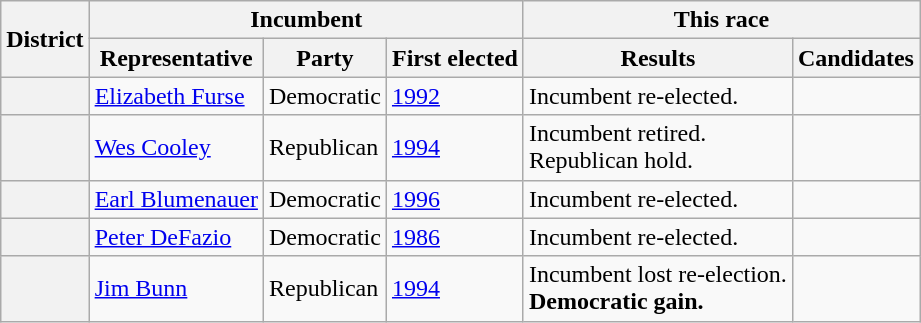<table class=wikitable>
<tr>
<th rowspan=2>District</th>
<th colspan=3>Incumbent</th>
<th colspan=2>This race</th>
</tr>
<tr>
<th>Representative</th>
<th>Party</th>
<th>First elected</th>
<th>Results</th>
<th>Candidates</th>
</tr>
<tr>
<th></th>
<td><a href='#'>Elizabeth Furse</a></td>
<td>Democratic</td>
<td><a href='#'>1992</a></td>
<td>Incumbent re-elected.</td>
<td nowrap></td>
</tr>
<tr>
<th></th>
<td><a href='#'>Wes Cooley</a></td>
<td>Republican</td>
<td><a href='#'>1994</a></td>
<td>Incumbent retired.<br>Republican hold.</td>
<td nowrap></td>
</tr>
<tr>
<th></th>
<td><a href='#'>Earl Blumenauer</a></td>
<td>Democratic</td>
<td><a href='#'>1996</a></td>
<td>Incumbent re-elected.</td>
<td nowrap></td>
</tr>
<tr>
<th></th>
<td><a href='#'>Peter DeFazio</a></td>
<td>Democratic</td>
<td><a href='#'>1986</a></td>
<td>Incumbent re-elected.</td>
<td nowrap><br></td>
</tr>
<tr>
<th></th>
<td><a href='#'>Jim Bunn</a></td>
<td>Republican</td>
<td><a href='#'>1994</a></td>
<td>Incumbent lost re-election.<br><strong>Democratic gain.</strong></td>
<td nowrap></td>
</tr>
</table>
